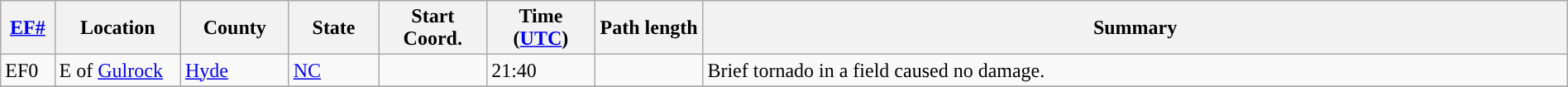<table class="wikitable sortable" style="width:100%;">
<tr>
<th scope="col"  style="width:3%; text-align:center;"><a href='#'>EF#</a></th>
<th scope="col"  style="width:7%; text-align:center;" class="unsortable">Location</th>
<th scope="col"  style="width:6%; text-align:center;" class="unsortable">County</th>
<th scope="col"  style="width:5%; text-align:center;">State</th>
<th scope="col"  style="width:6%; text-align:center;">Start Coord.</th>
<th scope="col"  style="width:6%; text-align:center;">Time (<a href='#'>UTC</a>)</th>
<th scope="col"  style="width:6%; text-align:center;">Path length</th>
<th scope="col" class="unsortable" style="width:48%; text-align:center;">Summary</th>
</tr>
<tr>
<td>EF0</td>
<td>E of <a href='#'>Gulrock</a></td>
<td><a href='#'>Hyde</a></td>
<td><a href='#'>NC</a></td>
<td></td>
<td>21:40</td>
<td></td>
<td>Brief tornado in a field caused no damage.</td>
</tr>
<tr>
</tr>
</table>
